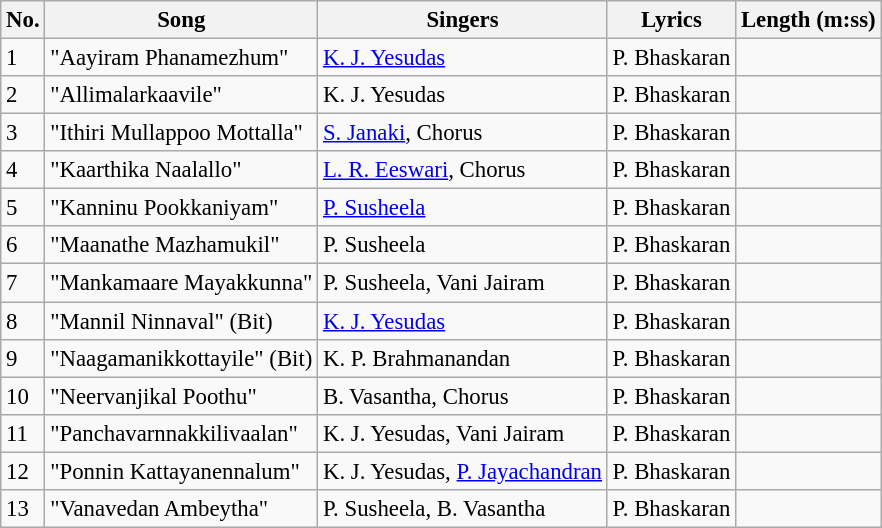<table class="wikitable" style="font-size:95%;">
<tr>
<th>No.</th>
<th>Song</th>
<th>Singers</th>
<th>Lyrics</th>
<th>Length (m:ss)</th>
</tr>
<tr>
<td>1</td>
<td>"Aayiram Phanamezhum"</td>
<td><a href='#'>K. J. Yesudas</a></td>
<td>P. Bhaskaran</td>
<td></td>
</tr>
<tr>
<td>2</td>
<td>"Allimalarkaavile"</td>
<td>K. J. Yesudas</td>
<td>P. Bhaskaran</td>
<td></td>
</tr>
<tr>
<td>3</td>
<td>"Ithiri Mullappoo Mottalla"</td>
<td><a href='#'>S. Janaki</a>, Chorus</td>
<td>P. Bhaskaran</td>
<td></td>
</tr>
<tr>
<td>4</td>
<td>"Kaarthika Naalallo"</td>
<td><a href='#'>L. R. Eeswari</a>, Chorus</td>
<td>P. Bhaskaran</td>
<td></td>
</tr>
<tr>
<td>5</td>
<td>"Kanninu Pookkaniyam"</td>
<td><a href='#'>P. Susheela</a></td>
<td>P. Bhaskaran</td>
<td></td>
</tr>
<tr>
<td>6</td>
<td>"Maanathe Mazhamukil"</td>
<td>P. Susheela</td>
<td>P. Bhaskaran</td>
<td></td>
</tr>
<tr>
<td>7</td>
<td>"Mankamaare Mayakkunna"</td>
<td>P. Susheela, Vani Jairam</td>
<td>P. Bhaskaran</td>
<td></td>
</tr>
<tr>
<td>8</td>
<td>"Mannil Ninnaval" (Bit)</td>
<td><a href='#'>K. J. Yesudas</a></td>
<td>P. Bhaskaran</td>
<td></td>
</tr>
<tr>
<td>9</td>
<td>"Naagamanikkottayile" (Bit)</td>
<td>K. P. Brahmanandan</td>
<td>P. Bhaskaran</td>
<td></td>
</tr>
<tr>
<td>10</td>
<td>"Neervanjikal Poothu"</td>
<td>B. Vasantha, Chorus</td>
<td>P. Bhaskaran</td>
<td></td>
</tr>
<tr>
<td>11</td>
<td>"Panchavarnnakkilivaalan"</td>
<td>K. J. Yesudas, Vani Jairam</td>
<td>P. Bhaskaran</td>
<td></td>
</tr>
<tr>
<td>12</td>
<td>"Ponnin Kattayanennalum"</td>
<td>K. J. Yesudas, <a href='#'>P. Jayachandran</a></td>
<td>P. Bhaskaran</td>
<td></td>
</tr>
<tr>
<td>13</td>
<td>"Vanavedan Ambeytha"</td>
<td>P. Susheela, B. Vasantha</td>
<td>P. Bhaskaran</td>
<td></td>
</tr>
</table>
